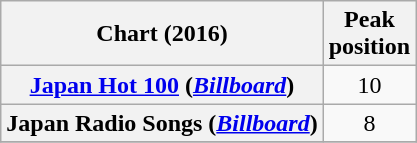<table class="wikitable plainrowheaders">
<tr>
<th>Chart (2016)</th>
<th>Peak<br>position</th>
</tr>
<tr>
<th scope="row"><a href='#'>Japan Hot 100</a> (<em><a href='#'>Billboard</a></em>)</th>
<td style="text-align:center;">10</td>
</tr>
<tr>
<th scope="row">Japan Radio Songs (<em><a href='#'>Billboard</a></em>)</th>
<td style="text-align:center;">8</td>
</tr>
<tr>
</tr>
</table>
